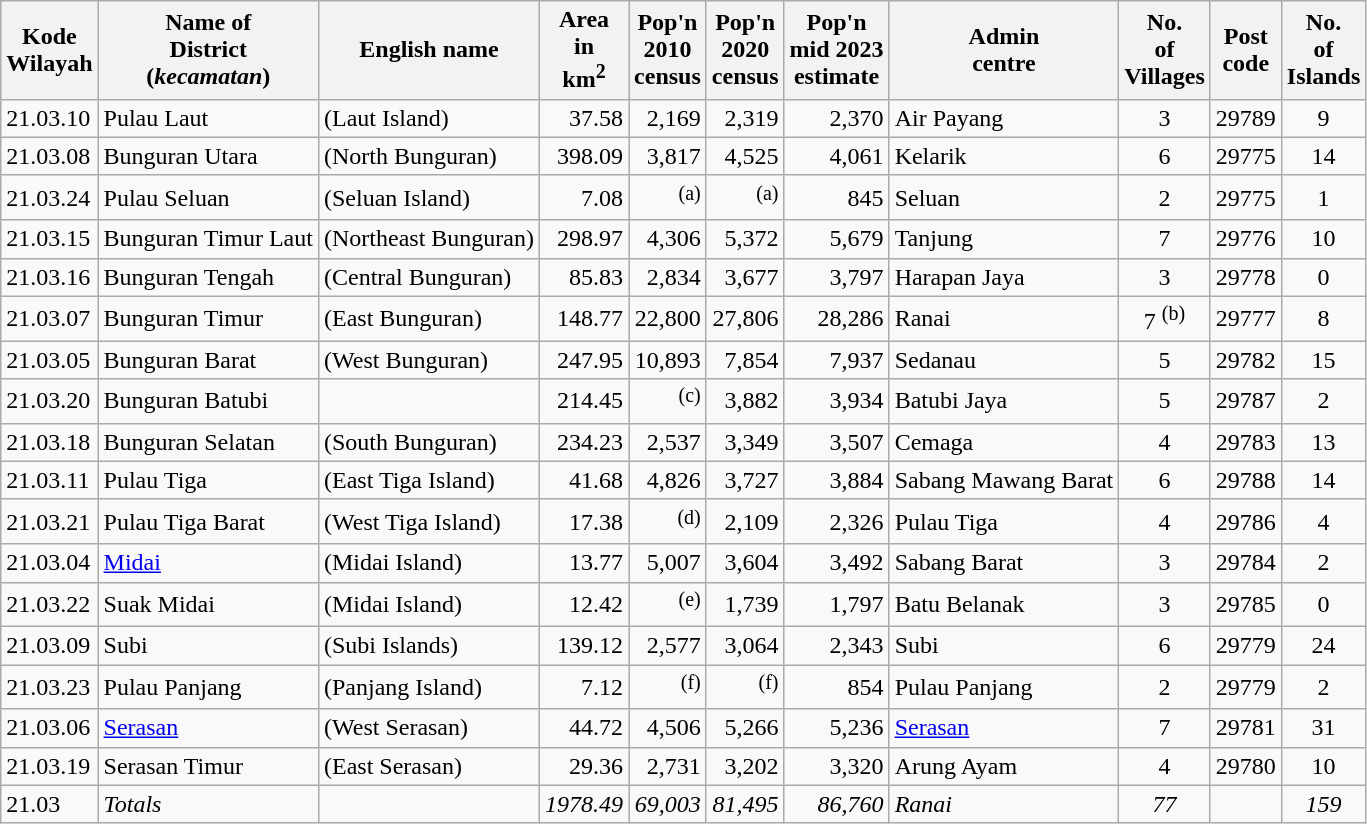<table class="sortable wikitable">
<tr>
<th>Kode <br>Wilayah</th>
<th>Name of <br>District<br>(<em>kecamatan</em>)</th>
<th>English name</th>
<th>Area<br>in<br>km<sup>2</sup></th>
<th>Pop'n<br>2010<br>census</th>
<th>Pop'n<br>2020<br>census</th>
<th>Pop'n<br>mid 2023<br>estimate</th>
<th>Admin<br>centre</th>
<th>No.<br>of <br>Villages</th>
<th>Post<br>code</th>
<th>No.<br>of<br>Islands</th>
</tr>
<tr>
<td>21.03.10</td>
<td>Pulau Laut </td>
<td>(Laut Island)</td>
<td align="right">37.58</td>
<td align="right">2,169</td>
<td align="right">2,319</td>
<td align="right">2,370</td>
<td>Air Payang</td>
<td align="center">3</td>
<td>29789</td>
<td align="center">9</td>
</tr>
<tr>
<td>21.03.08</td>
<td>Bunguran Utara </td>
<td>(North Bunguran)</td>
<td align="right">398.09</td>
<td align="right">3,817</td>
<td align="right">4,525</td>
<td align="right">4,061</td>
<td>Kelarik</td>
<td align="center">6</td>
<td>29775</td>
<td align="center">14</td>
</tr>
<tr>
<td>21.03.24</td>
<td>Pulau Seluan </td>
<td>(Seluan Island)</td>
<td align="right">7.08</td>
<td align="right"><sup>(a)</sup></td>
<td align="right"><sup>(a)</sup></td>
<td align="right">845</td>
<td>Seluan</td>
<td align="center">2</td>
<td>29775</td>
<td align="center">1</td>
</tr>
<tr>
<td>21.03.15</td>
<td>Bunguran Timur Laut </td>
<td>(Northeast Bunguran)</td>
<td align="right">298.97</td>
<td align="right">4,306</td>
<td align="right">5,372</td>
<td align="right">5,679</td>
<td>Tanjung</td>
<td align="center">7</td>
<td>29776</td>
<td align="center">10</td>
</tr>
<tr>
<td>21.03.16</td>
<td>Bunguran Tengah </td>
<td>(Central Bunguran)</td>
<td align="right">85.83</td>
<td align="right">2,834</td>
<td align="right">3,677</td>
<td align="right">3,797</td>
<td>Harapan Jaya</td>
<td align="center">3</td>
<td>29778</td>
<td align="center">0</td>
</tr>
<tr>
<td>21.03.07</td>
<td>Bunguran Timur </td>
<td>(East Bunguran)</td>
<td align="right">148.77</td>
<td align="right">22,800</td>
<td align="right">27,806</td>
<td align="right">28,286</td>
<td>Ranai</td>
<td align="center">7 <sup>(b)</sup></td>
<td>29777</td>
<td align="center">8</td>
</tr>
<tr>
<td>21.03.05</td>
<td>Bunguran Barat </td>
<td>(West Bunguran)</td>
<td align="right">247.95</td>
<td align="right">10,893</td>
<td align="right">7,854</td>
<td align="right">7,937</td>
<td>Sedanau</td>
<td align="center">5</td>
<td>29782</td>
<td align="center">15</td>
</tr>
<tr>
<td>21.03.20</td>
<td>Bunguran Batubi </td>
<td></td>
<td align="right">214.45</td>
<td align="right"><sup>(c)</sup></td>
<td align="right">3,882</td>
<td align="right">3,934</td>
<td>Batubi Jaya</td>
<td align="center">5</td>
<td>29787</td>
<td align="center">2</td>
</tr>
<tr>
<td>21.03.18</td>
<td>Bunguran Selatan </td>
<td>(South Bunguran)</td>
<td align="right">234.23</td>
<td align="right">2,537</td>
<td align="right">3,349</td>
<td align="right">3,507</td>
<td>Cemaga</td>
<td align="center">4</td>
<td>29783</td>
<td align="center">13</td>
</tr>
<tr>
<td>21.03.11</td>
<td>Pulau Tiga </td>
<td>(East Tiga Island)</td>
<td align="right">41.68</td>
<td align="right">4,826</td>
<td align="right">3,727</td>
<td align="right">3,884</td>
<td>Sabang Mawang Barat</td>
<td align="center">6</td>
<td>29788</td>
<td align="center">14</td>
</tr>
<tr>
<td>21.03.21</td>
<td>Pulau Tiga Barat </td>
<td>(West Tiga Island)</td>
<td align="right">17.38</td>
<td align="right"><sup>(d)</sup></td>
<td align="right">2,109</td>
<td align="right">2,326</td>
<td>Pulau Tiga</td>
<td align="center">4</td>
<td>29786</td>
<td align="center">4</td>
</tr>
<tr>
<td>21.03.04</td>
<td><a href='#'>Midai</a></td>
<td>(Midai Island)</td>
<td align="right">13.77</td>
<td align="right">5,007</td>
<td align="right">3,604</td>
<td align="right">3,492</td>
<td>Sabang Barat</td>
<td align="center">3</td>
<td>29784</td>
<td align="center">2</td>
</tr>
<tr>
<td>21.03.22</td>
<td>Suak Midai </td>
<td>(Midai Island)</td>
<td align="right">12.42</td>
<td align="right"><sup>(e)</sup></td>
<td align="right">1,739</td>
<td align="right">1,797</td>
<td>Batu Belanak</td>
<td align="center">3</td>
<td>29785</td>
<td align="center">0</td>
</tr>
<tr>
<td>21.03.09</td>
<td>Subi </td>
<td>(Subi Islands)</td>
<td align="right">139.12</td>
<td align="right">2,577</td>
<td align="right">3,064</td>
<td align="right">2,343</td>
<td>Subi</td>
<td align="center">6</td>
<td>29779</td>
<td align="center">24</td>
</tr>
<tr>
<td>21.03.23</td>
<td>Pulau Panjang </td>
<td>(Panjang Island)</td>
<td align="right">7.12</td>
<td align="right"><sup>(f)</sup></td>
<td align="right"><sup>(f)</sup></td>
<td align="right">854</td>
<td>Pulau Panjang</td>
<td align="center">2</td>
<td>29779</td>
<td align="center">2</td>
</tr>
<tr>
<td>21.03.06</td>
<td><a href='#'>Serasan</a></td>
<td>(West Serasan)</td>
<td align="right">44.72</td>
<td align="right">4,506</td>
<td align="right">5,266</td>
<td align="right">5,236</td>
<td><a href='#'>Serasan</a></td>
<td align="center">7</td>
<td>29781</td>
<td align="center">31</td>
</tr>
<tr>
<td>21.03.19</td>
<td>Serasan Timur </td>
<td>(East Serasan)</td>
<td align="right">29.36</td>
<td align="right">2,731</td>
<td align="right">3,202</td>
<td align="right">3,320</td>
<td>Arung Ayam</td>
<td align="center">4</td>
<td>29780</td>
<td align="center">10</td>
</tr>
<tr>
<td>21.03</td>
<td><em>Totals</em></td>
<td></td>
<td align="right"><em>1978.49</em></td>
<td align="right"><em>69,003</em></td>
<td align="right"><em>81,495</em></td>
<td align="right"><em>86,760</em></td>
<td><em>Ranai</em></td>
<td align="center"><em>77</em></td>
<td></td>
<td align="center"><em>159</em></td>
</tr>
</table>
